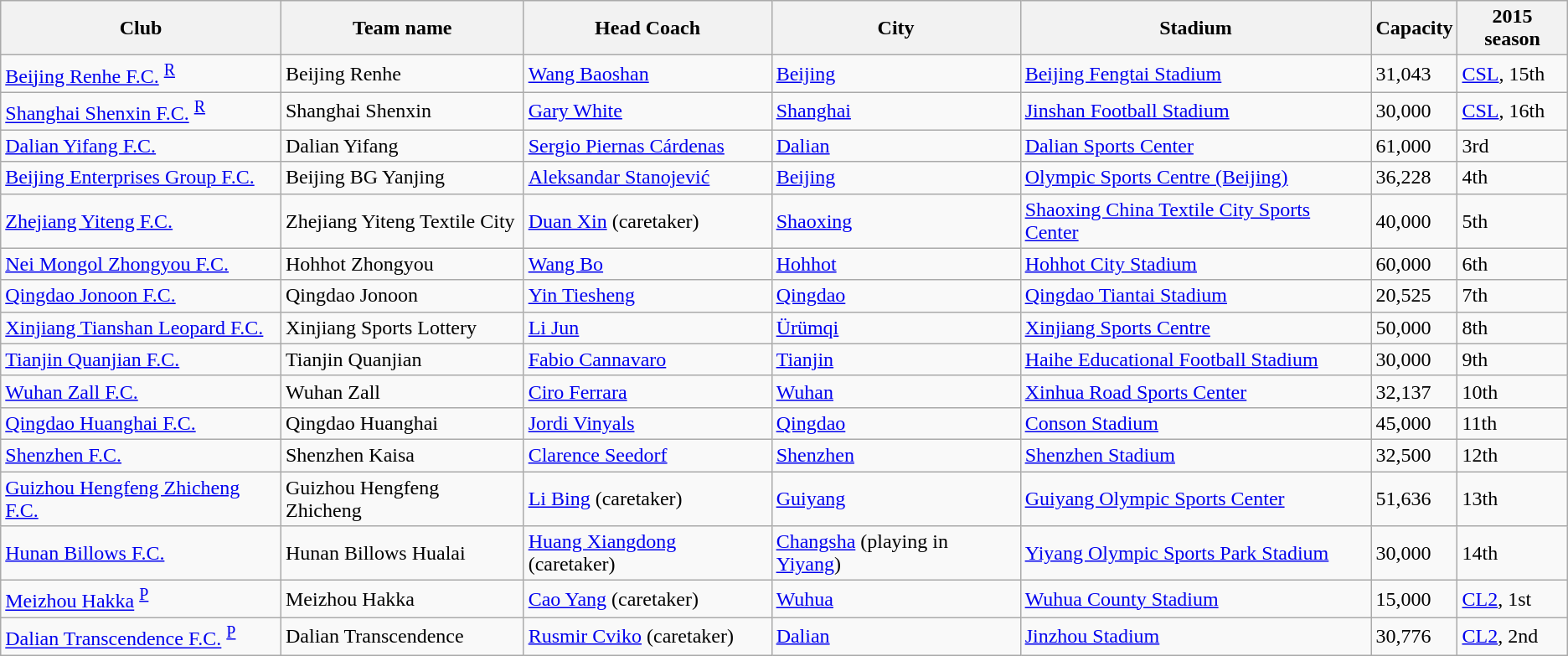<table class="wikitable">
<tr>
<th>Club</th>
<th>Team name</th>
<th>Head Coach</th>
<th>City</th>
<th>Stadium</th>
<th>Capacity</th>
<th>2015 season</th>
</tr>
<tr>
<td><a href='#'>Beijing Renhe F.C.</a> <sup><a href='#'>R</a></sup></td>
<td>Beijing Renhe</td>
<td> <a href='#'>Wang Baoshan</a></td>
<td><a href='#'>Beijing</a></td>
<td><a href='#'>Beijing Fengtai Stadium</a></td>
<td>31,043</td>
<td><a href='#'>CSL</a>, 15th</td>
</tr>
<tr>
<td><a href='#'>Shanghai Shenxin F.C.</a> <sup><a href='#'>R</a></sup></td>
<td>Shanghai Shenxin</td>
<td> <a href='#'>Gary White</a></td>
<td><a href='#'>Shanghai</a></td>
<td><a href='#'>Jinshan Football Stadium</a></td>
<td>30,000</td>
<td><a href='#'>CSL</a>, 16th</td>
</tr>
<tr>
<td><a href='#'>Dalian Yifang F.C.</a></td>
<td>Dalian Yifang</td>
<td> <a href='#'>Sergio Piernas Cárdenas</a></td>
<td><a href='#'>Dalian</a></td>
<td><a href='#'>Dalian Sports Center</a></td>
<td>61,000</td>
<td>3rd</td>
</tr>
<tr>
<td><a href='#'>Beijing Enterprises Group F.C.</a></td>
<td>Beijing BG Yanjing</td>
<td> <a href='#'>Aleksandar Stanojević</a></td>
<td><a href='#'>Beijing</a></td>
<td><a href='#'>Olympic Sports Centre (Beijing)</a></td>
<td>36,228</td>
<td>4th</td>
</tr>
<tr>
<td><a href='#'>Zhejiang Yiteng F.C.</a></td>
<td>Zhejiang Yiteng Textile City</td>
<td> <a href='#'>Duan Xin</a> (caretaker)</td>
<td><a href='#'>Shaoxing</a></td>
<td><a href='#'>Shaoxing China Textile City Sports Center</a></td>
<td>40,000</td>
<td>5th</td>
</tr>
<tr>
<td><a href='#'>Nei Mongol Zhongyou F.C.</a></td>
<td>Hohhot Zhongyou</td>
<td> <a href='#'>Wang Bo</a></td>
<td><a href='#'>Hohhot</a></td>
<td><a href='#'>Hohhot City Stadium</a></td>
<td>60,000</td>
<td>6th</td>
</tr>
<tr>
<td><a href='#'>Qingdao Jonoon F.C.</a></td>
<td>Qingdao Jonoon</td>
<td> <a href='#'>Yin Tiesheng</a></td>
<td><a href='#'>Qingdao</a></td>
<td><a href='#'>Qingdao Tiantai Stadium</a></td>
<td>20,525</td>
<td>7th</td>
</tr>
<tr>
<td><a href='#'>Xinjiang Tianshan Leopard F.C.</a></td>
<td>Xinjiang Sports Lottery</td>
<td> <a href='#'>Li Jun</a></td>
<td><a href='#'>Ürümqi</a></td>
<td><a href='#'>Xinjiang Sports Centre</a></td>
<td>50,000</td>
<td>8th</td>
</tr>
<tr>
<td><a href='#'>Tianjin Quanjian F.C.</a></td>
<td>Tianjin Quanjian</td>
<td> <a href='#'>Fabio Cannavaro</a></td>
<td><a href='#'>Tianjin</a></td>
<td><a href='#'>Haihe Educational Football Stadium</a></td>
<td>30,000</td>
<td>9th</td>
</tr>
<tr>
<td><a href='#'>Wuhan Zall F.C.</a></td>
<td>Wuhan Zall</td>
<td> <a href='#'>Ciro Ferrara</a></td>
<td><a href='#'>Wuhan</a></td>
<td><a href='#'>Xinhua Road Sports Center</a></td>
<td>32,137</td>
<td>10th</td>
</tr>
<tr>
<td><a href='#'>Qingdao Huanghai F.C.</a></td>
<td>Qingdao Huanghai</td>
<td> <a href='#'>Jordi Vinyals</a></td>
<td><a href='#'>Qingdao</a></td>
<td><a href='#'>Conson Stadium</a></td>
<td>45,000</td>
<td>11th</td>
</tr>
<tr>
<td><a href='#'>Shenzhen F.C.</a></td>
<td>Shenzhen Kaisa</td>
<td> <a href='#'>Clarence Seedorf</a></td>
<td><a href='#'>Shenzhen</a></td>
<td><a href='#'>Shenzhen Stadium</a></td>
<td>32,500</td>
<td>12th</td>
</tr>
<tr>
<td><a href='#'>Guizhou Hengfeng Zhicheng F.C.</a></td>
<td>Guizhou Hengfeng Zhicheng</td>
<td> <a href='#'>Li Bing</a> (caretaker)</td>
<td><a href='#'>Guiyang</a></td>
<td><a href='#'>Guiyang Olympic Sports Center</a></td>
<td>51,636</td>
<td>13th</td>
</tr>
<tr>
<td><a href='#'>Hunan Billows F.C.</a></td>
<td>Hunan Billows Hualai</td>
<td> <a href='#'>Huang Xiangdong</a> (caretaker)</td>
<td><a href='#'>Changsha</a> (playing in <a href='#'>Yiyang</a>)</td>
<td><a href='#'>Yiyang Olympic Sports Park Stadium</a></td>
<td>30,000</td>
<td>14th</td>
</tr>
<tr>
<td><a href='#'>Meizhou Hakka</a> <sup><a href='#'>P</a></sup></td>
<td>Meizhou Hakka</td>
<td> <a href='#'>Cao Yang</a> (caretaker)</td>
<td><a href='#'>Wuhua</a></td>
<td><a href='#'>Wuhua County Stadium</a></td>
<td>15,000</td>
<td><a href='#'>CL2</a>, 1st</td>
</tr>
<tr>
<td><a href='#'>Dalian Transcendence F.C.</a> <sup><a href='#'>P</a></sup></td>
<td>Dalian Transcendence</td>
<td> <a href='#'>Rusmir Cviko</a> (caretaker)</td>
<td><a href='#'>Dalian</a></td>
<td><a href='#'>Jinzhou Stadium</a></td>
<td>30,776</td>
<td><a href='#'>CL2</a>, 2nd</td>
</tr>
</table>
